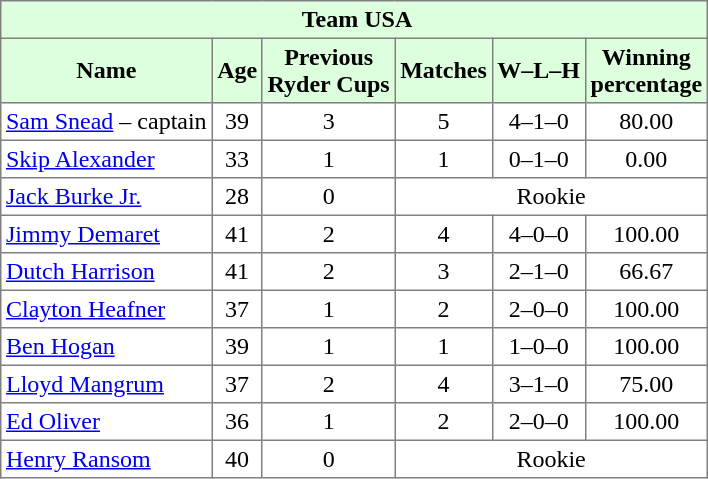<table border="1" cellpadding="3" style="border-collapse: collapse;text-align:center">
<tr style="background:#dfd;">
<td colspan="6"> <strong>Team USA</strong></td>
</tr>
<tr style="background:#dfd;">
<th>Name</th>
<th>Age</th>
<th>Previous<br>Ryder Cups</th>
<th>Matches</th>
<th>W–L–H</th>
<th>Winning<br>percentage</th>
</tr>
<tr>
<td align=left><a href='#'>Sam Snead</a> – captain</td>
<td>39</td>
<td>3</td>
<td>5</td>
<td>4–1–0</td>
<td>80.00</td>
</tr>
<tr>
<td align=left><a href='#'>Skip Alexander</a></td>
<td>33</td>
<td>1</td>
<td>1</td>
<td>0–1–0</td>
<td>0.00</td>
</tr>
<tr>
<td align=left><a href='#'>Jack Burke Jr.</a></td>
<td>28</td>
<td>0</td>
<td colspan="3">Rookie</td>
</tr>
<tr>
<td align=left><a href='#'>Jimmy Demaret</a></td>
<td>41</td>
<td>2</td>
<td>4</td>
<td>4–0–0</td>
<td>100.00</td>
</tr>
<tr>
<td align=left><a href='#'>Dutch Harrison</a></td>
<td>41</td>
<td>2</td>
<td>3</td>
<td>2–1–0</td>
<td>66.67</td>
</tr>
<tr>
<td align=left><a href='#'>Clayton Heafner</a></td>
<td>37</td>
<td>1</td>
<td>2</td>
<td>2–0–0</td>
<td>100.00</td>
</tr>
<tr>
<td align=left><a href='#'>Ben Hogan</a></td>
<td>39</td>
<td>1</td>
<td>1</td>
<td>1–0–0</td>
<td>100.00</td>
</tr>
<tr>
<td align=left><a href='#'>Lloyd Mangrum</a></td>
<td>37</td>
<td>2</td>
<td>4</td>
<td>3–1–0</td>
<td>75.00</td>
</tr>
<tr>
<td align=left><a href='#'>Ed Oliver</a></td>
<td>36</td>
<td>1</td>
<td>2</td>
<td>2–0–0</td>
<td>100.00</td>
</tr>
<tr>
<td align=left><a href='#'>Henry Ransom</a></td>
<td>40</td>
<td>0</td>
<td colspan="3">Rookie</td>
</tr>
</table>
